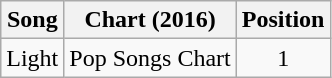<table class="wikitable plainrowheaders sortable">
<tr>
<th scope="col">Song</th>
<th scope="col">Chart (2016)</th>
<th scope="col">Position<br></th>
</tr>
<tr>
<td>Light</td>
<td>Pop Songs Chart</td>
<td style="text-align:center;">1</td>
</tr>
</table>
